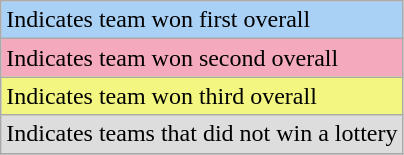<table class="wikitable">
<tr>
<td style="background:#A9D0F5;">Indicates team won first overall</td>
</tr>
<tr>
<td style="background:#F5A9BC;">Indicates team won second overall</td>
</tr>
<tr>
<td style="background:#F3F781;">Indicates team won third overall</td>
</tr>
<tr>
<td style="background:#DDDDDD;">Indicates teams that did not win a lottery</td>
</tr>
<tr>
</tr>
</table>
